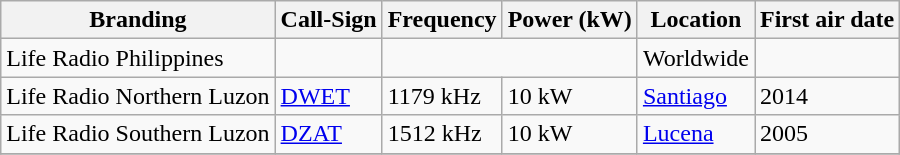<table class="wikitable">
<tr>
<th>Branding</th>
<th>Call-Sign</th>
<th>Frequency</th>
<th>Power (kW)</th>
<th>Location</th>
<th>First air date</th>
</tr>
<tr>
<td>Life Radio Philippines</td>
<td></td>
<td colspan=2></td>
<td>Worldwide</td>
<td></td>
</tr>
<tr>
<td>Life Radio Northern Luzon</td>
<td><a href='#'>DWET</a></td>
<td>1179 kHz</td>
<td>10 kW</td>
<td><a href='#'>Santiago</a></td>
<td>2014</td>
</tr>
<tr>
<td>Life Radio Southern Luzon</td>
<td><a href='#'>DZAT</a></td>
<td>1512 kHz</td>
<td>10 kW</td>
<td><a href='#'>Lucena</a></td>
<td>2005</td>
</tr>
<tr>
</tr>
</table>
